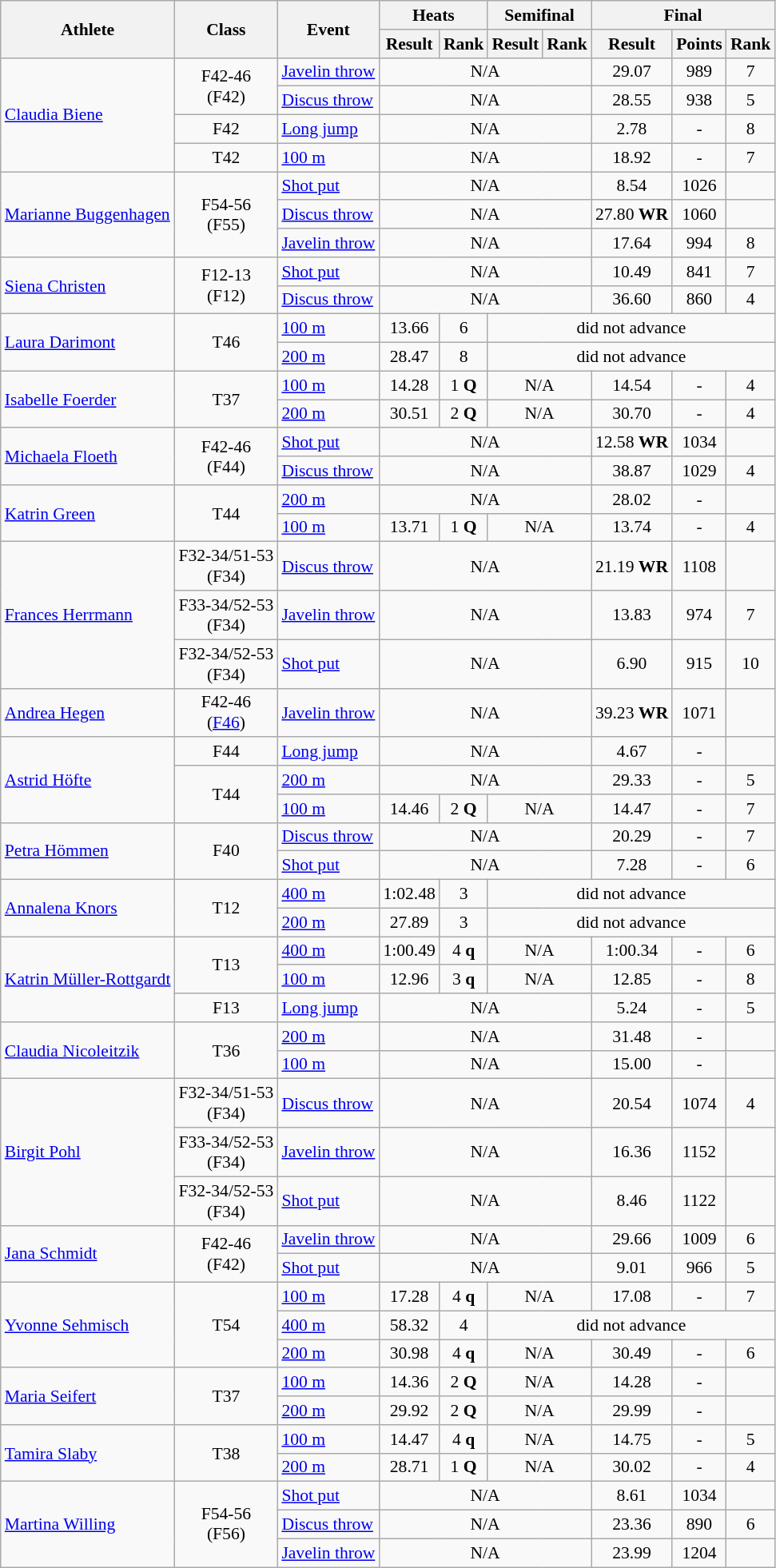<table class=wikitable style="font-size:90%">
<tr>
<th rowspan="2">Athlete</th>
<th rowspan="2">Class</th>
<th rowspan="2">Event</th>
<th colspan="2">Heats</th>
<th colspan="2">Semifinal</th>
<th colspan="3">Final</th>
</tr>
<tr>
<th>Result</th>
<th>Rank</th>
<th>Result</th>
<th>Rank</th>
<th>Result</th>
<th>Points</th>
<th>Rank</th>
</tr>
<tr>
<td rowspan="4"><a href='#'>Claudia Biene</a></td>
<td rowspan="2" style="text-align:center;">F42-46<br>(F42)</td>
<td><a href='#'>Javelin throw</a></td>
<td style="text-align:center;" colspan="4">N/A</td>
<td style="text-align:center;">29.07</td>
<td style="text-align:center;">989</td>
<td style="text-align:center;">7</td>
</tr>
<tr>
<td><a href='#'>Discus throw</a></td>
<td style="text-align:center;" colspan="4">N/A</td>
<td style="text-align:center;">28.55</td>
<td style="text-align:center;">938</td>
<td style="text-align:center;">5</td>
</tr>
<tr>
<td style="text-align:center;">F42</td>
<td><a href='#'>Long jump</a></td>
<td style="text-align:center;" colspan="4">N/A</td>
<td style="text-align:center;">2.78</td>
<td style="text-align:center;">-</td>
<td style="text-align:center;">8</td>
</tr>
<tr>
<td style="text-align:center;">T42</td>
<td><a href='#'>100 m</a></td>
<td style="text-align:center;" colspan="4">N/A</td>
<td style="text-align:center;">18.92</td>
<td style="text-align:center;">-</td>
<td style="text-align:center;">7</td>
</tr>
<tr>
<td rowspan="3"><a href='#'>Marianne Buggenhagen</a></td>
<td rowspan="3" style="text-align:center;">F54-56<br>(F55)</td>
<td><a href='#'>Shot put</a></td>
<td style="text-align:center;" colspan="4">N/A</td>
<td style="text-align:center;">8.54</td>
<td style="text-align:center;">1026</td>
<td style="text-align:center;"></td>
</tr>
<tr>
<td><a href='#'>Discus throw</a></td>
<td style="text-align:center;" colspan="4">N/A</td>
<td style="text-align:center;">27.80 <strong>WR</strong></td>
<td style="text-align:center;">1060</td>
<td style="text-align:center;"></td>
</tr>
<tr>
<td><a href='#'>Javelin throw</a></td>
<td style="text-align:center;" colspan="4">N/A</td>
<td style="text-align:center;">17.64</td>
<td style="text-align:center;">994</td>
<td style="text-align:center;">8</td>
</tr>
<tr>
<td rowspan="2"><a href='#'>Siena Christen</a></td>
<td rowspan="2" style="text-align:center;">F12-13<br>(F12)</td>
<td><a href='#'>Shot put</a></td>
<td style="text-align:center;" colspan="4">N/A</td>
<td style="text-align:center;">10.49</td>
<td style="text-align:center;">841</td>
<td style="text-align:center;">7</td>
</tr>
<tr>
<td><a href='#'>Discus throw</a></td>
<td style="text-align:center;" colspan="4">N/A</td>
<td style="text-align:center;">36.60</td>
<td style="text-align:center;">860</td>
<td style="text-align:center;">4</td>
</tr>
<tr>
<td rowspan="2"><a href='#'>Laura Darimont</a></td>
<td rowspan="2" style="text-align:center;">T46</td>
<td><a href='#'>100 m</a></td>
<td style="text-align:center;">13.66</td>
<td style="text-align:center;">6</td>
<td style="text-align:center;" colspan="5">did not advance</td>
</tr>
<tr>
<td><a href='#'>200 m</a></td>
<td style="text-align:center;">28.47</td>
<td style="text-align:center;">8</td>
<td style="text-align:center;" colspan="5">did not advance</td>
</tr>
<tr>
<td rowspan="2"><a href='#'>Isabelle Foerder</a></td>
<td rowspan="2" style="text-align:center;">T37</td>
<td><a href='#'>100 m</a></td>
<td style="text-align:center;">14.28</td>
<td style="text-align:center;">1 <strong>Q</strong></td>
<td style="text-align:center;" colspan="2">N/A</td>
<td style="text-align:center;">14.54</td>
<td style="text-align:center;">-</td>
<td style="text-align:center;">4</td>
</tr>
<tr>
<td><a href='#'>200 m</a></td>
<td style="text-align:center;">30.51</td>
<td style="text-align:center;">2 <strong>Q</strong></td>
<td style="text-align:center;" colspan="2">N/A</td>
<td style="text-align:center;">30.70</td>
<td style="text-align:center;">-</td>
<td style="text-align:center;">4</td>
</tr>
<tr>
<td rowspan="2"><a href='#'>Michaela Floeth</a></td>
<td rowspan="2" style="text-align:center;">F42-46<br>(F44)</td>
<td><a href='#'>Shot put</a></td>
<td style="text-align:center;" colspan="4">N/A</td>
<td style="text-align:center;">12.58 <strong>WR</strong></td>
<td style="text-align:center;">1034</td>
<td style="text-align:center;"></td>
</tr>
<tr>
<td><a href='#'>Discus throw</a></td>
<td style="text-align:center;" colspan="4">N/A</td>
<td style="text-align:center;">38.87</td>
<td style="text-align:center;">1029</td>
<td style="text-align:center;">4</td>
</tr>
<tr>
<td rowspan="2"><a href='#'>Katrin Green</a></td>
<td rowspan="2" style="text-align:center;">T44</td>
<td><a href='#'>200 m</a></td>
<td style="text-align:center;" colspan="4">N/A</td>
<td style="text-align:center;">28.02</td>
<td style="text-align:center;">-</td>
<td style="text-align:center;"></td>
</tr>
<tr>
<td><a href='#'>100 m</a></td>
<td style="text-align:center;">13.71</td>
<td style="text-align:center;">1 <strong>Q</strong></td>
<td style="text-align:center;" colspan="2">N/A</td>
<td style="text-align:center;">13.74</td>
<td style="text-align:center;">-</td>
<td style="text-align:center;">4</td>
</tr>
<tr>
<td rowspan="3"><a href='#'>Frances Herrmann</a></td>
<td style="text-align:center;">F32-34/51-53<br>(F34)</td>
<td><a href='#'>Discus throw</a></td>
<td style="text-align:center;" colspan="4">N/A</td>
<td style="text-align:center;">21.19 <strong>WR</strong></td>
<td style="text-align:center;">1108</td>
<td style="text-align:center;"></td>
</tr>
<tr>
<td style="text-align:center;">F33-34/52-53<br>(F34)</td>
<td><a href='#'>Javelin throw</a></td>
<td style="text-align:center;" colspan="4">N/A</td>
<td style="text-align:center;">13.83</td>
<td style="text-align:center;">974</td>
<td style="text-align:center;">7</td>
</tr>
<tr>
<td style="text-align:center;">F32-34/52-53<br>(F34)</td>
<td><a href='#'>Shot put</a></td>
<td style="text-align:center;" colspan="4">N/A</td>
<td style="text-align:center;">6.90</td>
<td style="text-align:center;">915</td>
<td style="text-align:center;">10</td>
</tr>
<tr>
<td><a href='#'>Andrea Hegen</a></td>
<td style="text-align:center;">F42-46<br>(<a href='#'>F46</a>)</td>
<td><a href='#'>Javelin throw</a></td>
<td style="text-align:center;" colspan="4">N/A</td>
<td style="text-align:center;">39.23 <strong>WR</strong></td>
<td style="text-align:center;">1071</td>
<td style="text-align:center;"></td>
</tr>
<tr>
<td rowspan="3"><a href='#'>Astrid Höfte</a></td>
<td style="text-align:center;">F44</td>
<td><a href='#'>Long jump</a></td>
<td style="text-align:center;" colspan="4">N/A</td>
<td style="text-align:center;">4.67</td>
<td style="text-align:center;">-</td>
<td style="text-align:center;"></td>
</tr>
<tr>
<td rowspan="2" style="text-align:center;">T44</td>
<td><a href='#'>200 m</a></td>
<td style="text-align:center;" colspan="4">N/A</td>
<td style="text-align:center;">29.33</td>
<td style="text-align:center;">-</td>
<td style="text-align:center;">5</td>
</tr>
<tr>
<td><a href='#'>100 m</a></td>
<td style="text-align:center;">14.46</td>
<td style="text-align:center;">2 <strong>Q</strong></td>
<td style="text-align:center;" colspan="2">N/A</td>
<td style="text-align:center;">14.47</td>
<td style="text-align:center;">-</td>
<td style="text-align:center;">7</td>
</tr>
<tr>
<td rowspan="2"><a href='#'>Petra Hömmen</a></td>
<td rowspan="2" style="text-align:center;">F40</td>
<td><a href='#'>Discus throw</a></td>
<td style="text-align:center;" colspan="4">N/A</td>
<td style="text-align:center;">20.29</td>
<td style="text-align:center;">-</td>
<td style="text-align:center;">7</td>
</tr>
<tr>
<td><a href='#'>Shot put</a></td>
<td style="text-align:center;" colspan="4">N/A</td>
<td style="text-align:center;">7.28</td>
<td style="text-align:center;">-</td>
<td style="text-align:center;">6</td>
</tr>
<tr>
<td rowspan="2"><a href='#'>Annalena Knors</a></td>
<td rowspan="2" style="text-align:center;">T12</td>
<td><a href='#'>400 m</a></td>
<td style="text-align:center;">1:02.48</td>
<td style="text-align:center;">3</td>
<td style="text-align:center;" colspan="5">did not advance</td>
</tr>
<tr>
<td><a href='#'>200 m</a></td>
<td style="text-align:center;">27.89</td>
<td style="text-align:center;">3</td>
<td style="text-align:center;" colspan="5">did not advance</td>
</tr>
<tr>
<td rowspan="3"><a href='#'>Katrin Müller-Rottgardt</a></td>
<td rowspan="2" style="text-align:center;">T13</td>
<td><a href='#'>400 m</a></td>
<td style="text-align:center;">1:00.49</td>
<td style="text-align:center;">4 <strong>q</strong></td>
<td style="text-align:center;" colspan="2">N/A</td>
<td style="text-align:center;">1:00.34</td>
<td style="text-align:center;">-</td>
<td style="text-align:center;">6</td>
</tr>
<tr>
<td><a href='#'>100 m</a></td>
<td style="text-align:center;">12.96</td>
<td style="text-align:center;">3 <strong>q</strong></td>
<td style="text-align:center;" colspan="2">N/A</td>
<td style="text-align:center;">12.85</td>
<td style="text-align:center;">-</td>
<td style="text-align:center;">8</td>
</tr>
<tr>
<td style="text-align:center;">F13</td>
<td><a href='#'>Long jump</a></td>
<td style="text-align:center;" colspan="4">N/A</td>
<td style="text-align:center;">5.24</td>
<td style="text-align:center;">-</td>
<td style="text-align:center;">5</td>
</tr>
<tr>
<td rowspan="2"><a href='#'>Claudia Nicoleitzik</a></td>
<td rowspan="2" style="text-align:center;">T36</td>
<td><a href='#'>200 m</a></td>
<td style="text-align:center;" colspan="4">N/A</td>
<td style="text-align:center;">31.48</td>
<td style="text-align:center;">-</td>
<td style="text-align:center;"></td>
</tr>
<tr>
<td><a href='#'>100 m</a></td>
<td style="text-align:center;" colspan="4">N/A</td>
<td style="text-align:center;">15.00</td>
<td style="text-align:center;">-</td>
<td style="text-align:center;"></td>
</tr>
<tr>
<td rowspan="3"><a href='#'>Birgit Pohl</a></td>
<td style="text-align:center;">F32-34/51-53<br>(F34)</td>
<td><a href='#'>Discus throw</a></td>
<td style="text-align:center;" colspan="4">N/A</td>
<td style="text-align:center;">20.54</td>
<td style="text-align:center;">1074</td>
<td style="text-align:center;">4</td>
</tr>
<tr>
<td style="text-align:center;">F33-34/52-53<br>(F34)</td>
<td><a href='#'>Javelin throw</a></td>
<td style="text-align:center;" colspan="4">N/A</td>
<td style="text-align:center;">16.36</td>
<td style="text-align:center;">1152</td>
<td style="text-align:center;"></td>
</tr>
<tr>
<td style="text-align:center;">F32-34/52-53<br>(F34)</td>
<td><a href='#'>Shot put</a></td>
<td style="text-align:center;" colspan="4">N/A</td>
<td style="text-align:center;">8.46</td>
<td style="text-align:center;">1122</td>
<td style="text-align:center;"></td>
</tr>
<tr>
<td rowspan="2"><a href='#'>Jana Schmidt</a></td>
<td rowspan="2" style="text-align:center;">F42-46<br>(F42)</td>
<td><a href='#'>Javelin throw</a></td>
<td style="text-align:center;" colspan="4">N/A</td>
<td style="text-align:center;">29.66</td>
<td style="text-align:center;">1009</td>
<td style="text-align:center;">6</td>
</tr>
<tr>
<td><a href='#'>Shot put</a></td>
<td style="text-align:center;" colspan="4">N/A</td>
<td style="text-align:center;">9.01</td>
<td style="text-align:center;">966</td>
<td style="text-align:center;">5</td>
</tr>
<tr>
<td rowspan="3"><a href='#'>Yvonne Sehmisch</a></td>
<td rowspan="3" style="text-align:center;">T54</td>
<td><a href='#'>100 m</a></td>
<td style="text-align:center;">17.28</td>
<td style="text-align:center;">4 <strong>q</strong></td>
<td style="text-align:center;" colspan="2">N/A</td>
<td style="text-align:center;">17.08</td>
<td style="text-align:center;">-</td>
<td style="text-align:center;">7</td>
</tr>
<tr>
<td><a href='#'>400 m</a></td>
<td style="text-align:center;">58.32</td>
<td style="text-align:center;">4</td>
<td style="text-align:center;" colspan="5">did not advance</td>
</tr>
<tr>
<td><a href='#'>200 m</a></td>
<td style="text-align:center;">30.98</td>
<td style="text-align:center;">4 <strong>q</strong></td>
<td style="text-align:center;" colspan="2">N/A</td>
<td style="text-align:center;">30.49</td>
<td style="text-align:center;">-</td>
<td style="text-align:center;">6</td>
</tr>
<tr>
<td rowspan="2"><a href='#'>Maria Seifert</a></td>
<td rowspan="2" style="text-align:center;">T37</td>
<td><a href='#'>100 m</a></td>
<td style="text-align:center;">14.36</td>
<td style="text-align:center;">2 <strong>Q</strong></td>
<td style="text-align:center;" colspan="2">N/A</td>
<td style="text-align:center;">14.28</td>
<td style="text-align:center;">-</td>
<td style="text-align:center;"></td>
</tr>
<tr>
<td><a href='#'>200 m</a></td>
<td style="text-align:center;">29.92</td>
<td style="text-align:center;">2 <strong>Q</strong></td>
<td style="text-align:center;" colspan="2">N/A</td>
<td style="text-align:center;">29.99</td>
<td style="text-align:center;">-</td>
<td style="text-align:center;"></td>
</tr>
<tr>
<td rowspan="2"><a href='#'>Tamira Slaby</a></td>
<td rowspan="2" style="text-align:center;">T38</td>
<td><a href='#'>100 m</a></td>
<td style="text-align:center;">14.47</td>
<td style="text-align:center;">4 <strong>q</strong></td>
<td style="text-align:center;" colspan="2">N/A</td>
<td style="text-align:center;">14.75</td>
<td style="text-align:center;">-</td>
<td style="text-align:center;">5</td>
</tr>
<tr>
<td><a href='#'>200 m</a></td>
<td style="text-align:center;">28.71</td>
<td style="text-align:center;">1 <strong>Q</strong></td>
<td style="text-align:center;" colspan="2">N/A</td>
<td style="text-align:center;">30.02</td>
<td style="text-align:center;">-</td>
<td style="text-align:center;">4</td>
</tr>
<tr>
<td rowspan="3"><a href='#'>Martina Willing</a></td>
<td rowspan="3" style="text-align:center;">F54-56<br>(F56)</td>
<td><a href='#'>Shot put</a></td>
<td style="text-align:center;" colspan="4">N/A</td>
<td style="text-align:center;">8.61</td>
<td style="text-align:center;">1034</td>
<td style="text-align:center;"></td>
</tr>
<tr>
<td><a href='#'>Discus throw</a></td>
<td style="text-align:center;" colspan="4">N/A</td>
<td style="text-align:center;">23.36</td>
<td style="text-align:center;">890</td>
<td style="text-align:center;">6</td>
</tr>
<tr>
<td><a href='#'>Javelin throw</a></td>
<td style="text-align:center;" colspan="4">N/A</td>
<td style="text-align:center;">23.99</td>
<td style="text-align:center;">1204</td>
<td style="text-align:center;"></td>
</tr>
</table>
